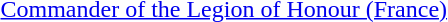<table>
<tr>
<td rowspan=2 style="width:60px; vertical-align:top;"></td>
<td><a href='#'>Commander of the Legion of Honour (France)</a></td>
</tr>
</table>
